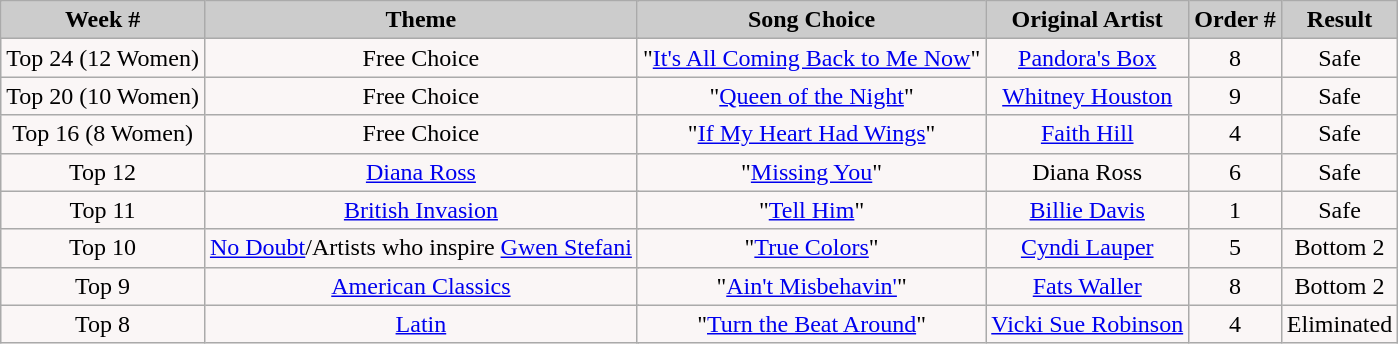<table class="wikitable" style="float:left;">
<tr style="text-align:Center; background:#ccc;">
<td colspan="100"><strong>Week #</strong></td>
<td colspan="100"><strong>Theme</strong></td>
<td colspan="100"><strong>Song Choice</strong></td>
<td colspan="100"><strong>Original Artist</strong></td>
<td colspan="100"><strong>Order #</strong></td>
<td colspan="100"><strong>Result</strong></td>
</tr>
<tr>
<td colspan="100"  style="text-align:center; background:#faf6f6;">Top 24 (12 Women)</td>
<td colspan="100"  style="text-align:center; background:#faf6f6;">Free Choice</td>
<td colspan="100"  style="text-align:center; background:#faf6f6;">"<a href='#'>It's All Coming Back to Me Now</a>"</td>
<td colspan="100"  style="text-align:center; background:#faf6f6;"><a href='#'>Pandora's Box</a></td>
<td colspan="100"  style="text-align:center; background:#faf6f6;">8</td>
<td colspan="100"  style="text-align:center; background:#faf6f6;">Safe</td>
</tr>
<tr>
<td colspan="100"  style="text-align:center; background:#faf6f6;">Top 20 (10 Women)</td>
<td colspan="100"  style="text-align:center; background:#faf6f6;">Free Choice</td>
<td colspan="100"  style="text-align:center; background:#faf6f6;">"<a href='#'>Queen of the Night</a>"</td>
<td colspan="100"  style="text-align:center; background:#faf6f6;"><a href='#'>Whitney Houston</a></td>
<td colspan="100"  style="text-align:center; background:#faf6f6;">9</td>
<td colspan="100"  style="text-align:center; background:#faf6f6;">Safe</td>
</tr>
<tr style="text-align:center; background:#faf6f6;">
<td colspan="100">Top 16 (8 Women)</td>
<td colspan="100">Free Choice</td>
<td colspan="100">"<a href='#'>If My Heart Had Wings</a>"</td>
<td colspan="100"><a href='#'>Faith Hill</a></td>
<td colspan="100">4</td>
<td colspan="100">Safe</td>
</tr>
<tr>
<td colspan="100"  style="text-align:center; background:#faf6f6;">Top 12</td>
<td colspan="100"  style="text-align:center; background:#faf6f6;"><a href='#'>Diana Ross</a></td>
<td colspan="100"  style="text-align:center; background:#faf6f6;">"<a href='#'>Missing You</a>"</td>
<td colspan="100"  style="text-align:center; background:#faf6f6;">Diana Ross</td>
<td colspan="100"  style="text-align:center; background:#faf6f6;">6</td>
<td colspan="100"  style="text-align:center; background:#faf6f6;">Safe</td>
</tr>
<tr>
<td colspan="100"  style="text-align:center; background:#faf6f6;">Top 11</td>
<td colspan="100"  style="text-align:center; background:#faf6f6;"><a href='#'>British Invasion</a></td>
<td colspan="100"  style="text-align:center; background:#faf6f6;">"<a href='#'>Tell Him</a>"</td>
<td colspan="100"  style="text-align:center; background:#faf6f6;"><a href='#'>Billie Davis</a></td>
<td colspan="100"  style="text-align:center; background:#faf6f6;">1</td>
<td colspan="100"  style="text-align:center; background:#faf6f6;">Safe</td>
</tr>
<tr>
<td colspan="100"  style="text-align:center; background:#faf6f6;">Top 10</td>
<td colspan="100"  style="text-align:center; background:#faf6f6;"><a href='#'>No Doubt</a>/Artists who inspire <a href='#'>Gwen Stefani</a></td>
<td colspan="100"  style="text-align:center; background:#faf6f6;">"<a href='#'>True Colors</a>"</td>
<td colspan="100"  style="text-align:center; background:#faf6f6;"><a href='#'>Cyndi Lauper</a></td>
<td colspan="100"  style="text-align:center; background:#faf6f6;">5</td>
<td colspan="100"  style="text-align:center; background:#faf6f6;">Bottom 2</td>
</tr>
<tr>
<td colspan="100"  style="text-align:center; background:#faf6f6;">Top 9</td>
<td colspan="100"  style="text-align:center; background:#faf6f6;"><a href='#'>American Classics</a></td>
<td colspan="100"  style="text-align:center; background:#faf6f6;">"<a href='#'>Ain't Misbehavin'</a>"</td>
<td colspan="100"  style="text-align:center; background:#faf6f6;"><a href='#'>Fats Waller</a></td>
<td colspan="100"  style="text-align:center; background:#faf6f6;">8</td>
<td colspan="100"  style="text-align:center; background:#faf6f6;">Bottom 2</td>
</tr>
<tr>
<td colspan="100"  style="text-align:center; background:#faf6f6;">Top 8</td>
<td colspan="100"  style="text-align:center; background:#faf6f6;"><a href='#'>Latin</a></td>
<td colspan="100"  style="text-align:center; background:#faf6f6;">"<a href='#'>Turn the Beat Around</a>"</td>
<td colspan="100"  style="text-align:center; background:#faf6f6;"><a href='#'>Vicki Sue Robinson</a></td>
<td colspan="100"  style="text-align:center; background:#faf6f6;">4</td>
<td colspan="100"  style="text-align:center; background:#faf6f6;">Eliminated</td>
</tr>
</table>
